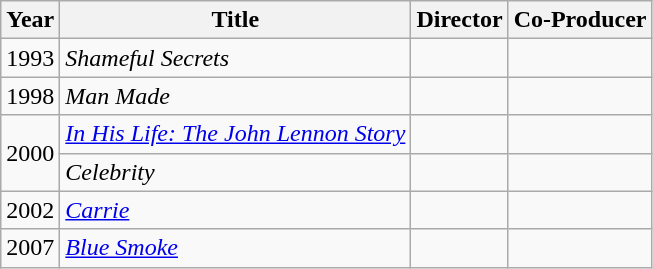<table class="wikitable">
<tr>
<th>Year</th>
<th>Title</th>
<th>Director</th>
<th>Co-Producer</th>
</tr>
<tr>
<td>1993</td>
<td><em>Shameful Secrets</em></td>
<td></td>
<td></td>
</tr>
<tr>
<td>1998</td>
<td><em>Man Made</em></td>
<td></td>
<td></td>
</tr>
<tr>
<td rowspan=2>2000</td>
<td><em><a href='#'>In His Life: The John Lennon Story</a></em></td>
<td></td>
<td></td>
</tr>
<tr>
<td><em>Celebrity</em></td>
<td></td>
<td></td>
</tr>
<tr>
<td>2002</td>
<td><em><a href='#'>Carrie</a></em></td>
<td></td>
<td></td>
</tr>
<tr>
<td>2007</td>
<td><em><a href='#'>Blue Smoke</a></em></td>
<td></td>
<td></td>
</tr>
</table>
